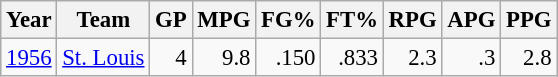<table class="wikitable sortable" style="font-size:95%; text-align:right;">
<tr>
<th>Year</th>
<th>Team</th>
<th>GP</th>
<th>MPG</th>
<th>FG%</th>
<th>FT%</th>
<th>RPG</th>
<th>APG</th>
<th>PPG</th>
</tr>
<tr>
<td style="text-align:left;"><a href='#'>1956</a></td>
<td style="text-align:left;"><a href='#'>St. Louis</a></td>
<td>4</td>
<td>9.8</td>
<td>.150</td>
<td>.833</td>
<td>2.3</td>
<td>.3</td>
<td>2.8</td>
</tr>
</table>
